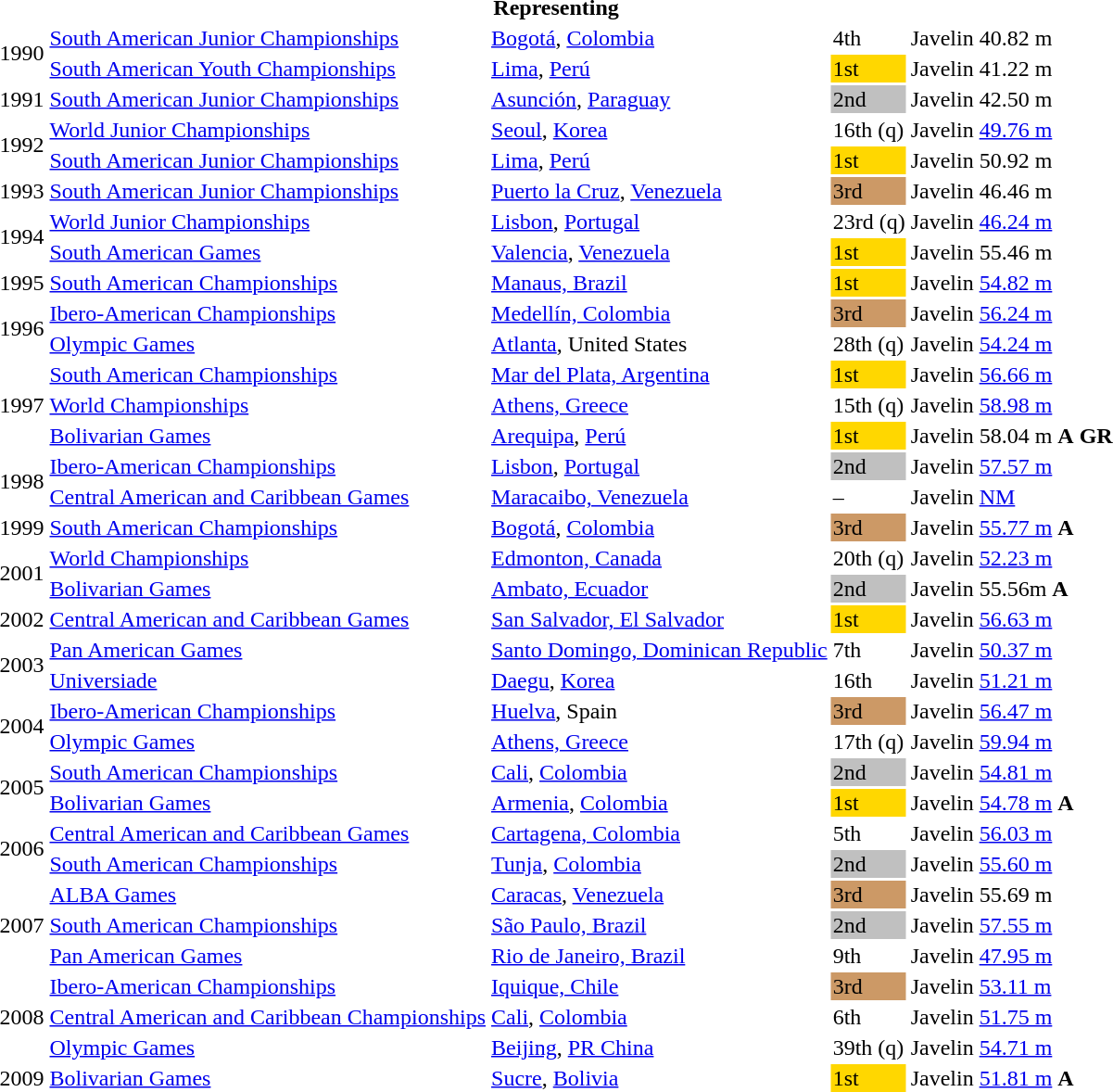<table>
<tr>
<th colspan="6">Representing </th>
</tr>
<tr>
<td rowspan=2>1990</td>
<td><a href='#'>South American Junior Championships</a></td>
<td><a href='#'>Bogotá</a>, <a href='#'>Colombia</a></td>
<td>4th</td>
<td>Javelin</td>
<td>40.82 m</td>
</tr>
<tr>
<td><a href='#'>South American Youth Championships</a></td>
<td><a href='#'>Lima</a>, <a href='#'>Perú</a></td>
<td bgcolor=gold>1st</td>
<td>Javelin</td>
<td>41.22 m</td>
</tr>
<tr>
<td>1991</td>
<td><a href='#'>South American Junior Championships</a></td>
<td><a href='#'>Asunción</a>, <a href='#'>Paraguay</a></td>
<td bgcolor=silver>2nd</td>
<td>Javelin</td>
<td>42.50 m</td>
</tr>
<tr>
<td rowspan=2>1992</td>
<td><a href='#'>World Junior Championships</a></td>
<td><a href='#'>Seoul</a>, <a href='#'>Korea</a></td>
<td>16th (q)</td>
<td>Javelin</td>
<td><a href='#'>49.76 m</a></td>
</tr>
<tr>
<td><a href='#'>South American Junior Championships</a></td>
<td><a href='#'>Lima</a>, <a href='#'>Perú</a></td>
<td bgcolor=gold>1st</td>
<td>Javelin</td>
<td>50.92 m</td>
</tr>
<tr>
<td>1993</td>
<td><a href='#'>South American Junior Championships</a></td>
<td><a href='#'>Puerto la Cruz</a>, <a href='#'>Venezuela</a></td>
<td bgcolor=cc9966>3rd</td>
<td>Javelin</td>
<td>46.46 m</td>
</tr>
<tr>
<td rowspan=2>1994</td>
<td><a href='#'>World Junior Championships</a></td>
<td><a href='#'>Lisbon</a>, <a href='#'>Portugal</a></td>
<td>23rd (q)</td>
<td>Javelin</td>
<td><a href='#'>46.24 m</a></td>
</tr>
<tr>
<td><a href='#'>South American Games</a></td>
<td><a href='#'>Valencia</a>, <a href='#'>Venezuela</a></td>
<td bgcolor=gold>1st</td>
<td>Javelin</td>
<td>55.46 m</td>
</tr>
<tr>
<td>1995</td>
<td><a href='#'>South American Championships</a></td>
<td><a href='#'>Manaus, Brazil</a></td>
<td bgcolor=gold>1st</td>
<td>Javelin</td>
<td><a href='#'>54.82 m</a></td>
</tr>
<tr>
<td rowspan=2>1996</td>
<td><a href='#'>Ibero-American Championships</a></td>
<td><a href='#'>Medellín, Colombia</a></td>
<td bgcolor=cc9966>3rd</td>
<td>Javelin</td>
<td><a href='#'>56.24 m</a></td>
</tr>
<tr>
<td><a href='#'>Olympic Games</a></td>
<td><a href='#'>Atlanta</a>, United States</td>
<td>28th (q)</td>
<td>Javelin</td>
<td><a href='#'>54.24 m</a></td>
</tr>
<tr>
<td rowspan=3>1997</td>
<td><a href='#'>South American Championships</a></td>
<td><a href='#'>Mar del Plata, Argentina</a></td>
<td bgcolor=gold>1st</td>
<td>Javelin</td>
<td><a href='#'>56.66 m</a></td>
</tr>
<tr>
<td><a href='#'>World Championships</a></td>
<td><a href='#'>Athens, Greece</a></td>
<td>15th (q)</td>
<td>Javelin</td>
<td><a href='#'>58.98 m</a></td>
</tr>
<tr>
<td><a href='#'>Bolivarian Games</a></td>
<td><a href='#'>Arequipa</a>, <a href='#'>Perú</a></td>
<td bgcolor=gold>1st</td>
<td>Javelin</td>
<td>58.04 m <strong>A</strong> <strong>GR</strong></td>
</tr>
<tr>
<td rowspan=2>1998</td>
<td><a href='#'>Ibero-American Championships</a></td>
<td><a href='#'>Lisbon</a>, <a href='#'>Portugal</a></td>
<td bgcolor=silver>2nd</td>
<td>Javelin</td>
<td><a href='#'>57.57 m</a></td>
</tr>
<tr>
<td><a href='#'>Central American and Caribbean Games</a></td>
<td><a href='#'>Maracaibo, Venezuela</a></td>
<td>–</td>
<td>Javelin</td>
<td><a href='#'>NM</a></td>
</tr>
<tr>
<td>1999</td>
<td><a href='#'>South American Championships</a></td>
<td><a href='#'>Bogotá</a>, <a href='#'>Colombia</a></td>
<td bgcolor=cc9966>3rd</td>
<td>Javelin</td>
<td><a href='#'>55.77 m</a> <strong>A</strong></td>
</tr>
<tr>
<td rowspan=2>2001</td>
<td><a href='#'>World Championships</a></td>
<td><a href='#'>Edmonton, Canada</a></td>
<td>20th (q)</td>
<td>Javelin</td>
<td><a href='#'>52.23 m</a></td>
</tr>
<tr>
<td><a href='#'>Bolivarian Games</a></td>
<td><a href='#'>Ambato, Ecuador</a></td>
<td bgcolor=silver>2nd</td>
<td>Javelin</td>
<td>55.56m <strong>A</strong></td>
</tr>
<tr>
<td>2002</td>
<td><a href='#'>Central American and Caribbean Games</a></td>
<td><a href='#'>San Salvador, El Salvador</a></td>
<td bgcolor="gold">1st</td>
<td>Javelin</td>
<td><a href='#'>56.63 m</a></td>
</tr>
<tr>
<td rowspan=2>2003</td>
<td><a href='#'>Pan American Games</a></td>
<td><a href='#'>Santo Domingo, Dominican Republic</a></td>
<td>7th</td>
<td>Javelin</td>
<td><a href='#'>50.37 m</a></td>
</tr>
<tr>
<td><a href='#'>Universiade</a></td>
<td><a href='#'>Daegu</a>, <a href='#'>Korea</a></td>
<td>16th</td>
<td>Javelin</td>
<td><a href='#'>51.21 m</a></td>
</tr>
<tr>
<td rowspan=2>2004</td>
<td><a href='#'>Ibero-American Championships</a></td>
<td><a href='#'>Huelva</a>, Spain</td>
<td bgcolor=cc9966>3rd</td>
<td>Javelin</td>
<td><a href='#'>56.47 m</a></td>
</tr>
<tr>
<td><a href='#'>Olympic Games</a></td>
<td><a href='#'>Athens, Greece</a></td>
<td>17th (q)</td>
<td>Javelin</td>
<td><a href='#'>59.94 m</a></td>
</tr>
<tr>
<td rowspan=2>2005</td>
<td><a href='#'>South American Championships</a></td>
<td><a href='#'>Cali</a>, <a href='#'>Colombia</a></td>
<td bgcolor=silver>2nd</td>
<td>Javelin</td>
<td><a href='#'>54.81 m</a></td>
</tr>
<tr>
<td><a href='#'>Bolivarian Games</a></td>
<td><a href='#'>Armenia</a>, <a href='#'>Colombia</a></td>
<td bgcolor=gold>1st</td>
<td>Javelin</td>
<td><a href='#'>54.78 m</a> <strong>A</strong></td>
</tr>
<tr>
<td rowspan=2>2006</td>
<td><a href='#'>Central American and Caribbean Games</a></td>
<td><a href='#'>Cartagena, Colombia</a></td>
<td>5th</td>
<td>Javelin</td>
<td><a href='#'>56.03 m</a></td>
</tr>
<tr>
<td><a href='#'>South American Championships</a></td>
<td><a href='#'>Tunja</a>, <a href='#'>Colombia</a></td>
<td bgcolor="silver">2nd</td>
<td>Javelin</td>
<td><a href='#'>55.60 m</a></td>
</tr>
<tr>
<td rowspan=3>2007</td>
<td><a href='#'>ALBA Games</a></td>
<td><a href='#'>Caracas</a>, <a href='#'>Venezuela</a></td>
<td bgcolor=cc9966>3rd</td>
<td>Javelin</td>
<td>55.69 m</td>
</tr>
<tr>
<td><a href='#'>South American Championships</a></td>
<td><a href='#'>São Paulo, Brazil</a></td>
<td bgcolor="silver">2nd</td>
<td>Javelin</td>
<td><a href='#'>57.55 m</a></td>
</tr>
<tr>
<td><a href='#'>Pan American Games</a></td>
<td><a href='#'>Rio de Janeiro, Brazil</a></td>
<td>9th</td>
<td>Javelin</td>
<td><a href='#'>47.95 m</a></td>
</tr>
<tr>
<td rowspan=3>2008</td>
<td><a href='#'>Ibero-American Championships</a></td>
<td><a href='#'>Iquique, Chile</a></td>
<td bgcolor=cc9966>3rd</td>
<td>Javelin</td>
<td><a href='#'>53.11 m</a></td>
</tr>
<tr>
<td><a href='#'>Central American and Caribbean Championships</a></td>
<td><a href='#'>Cali</a>, <a href='#'>Colombia</a></td>
<td>6th</td>
<td>Javelin</td>
<td><a href='#'>51.75 m</a></td>
</tr>
<tr>
<td><a href='#'>Olympic Games</a></td>
<td><a href='#'>Beijing</a>, <a href='#'>PR China</a></td>
<td>39th (q)</td>
<td>Javelin</td>
<td><a href='#'>54.71 m</a></td>
</tr>
<tr>
<td>2009</td>
<td><a href='#'>Bolivarian Games</a></td>
<td><a href='#'>Sucre</a>, <a href='#'>Bolivia</a></td>
<td bgcolor=gold>1st</td>
<td>Javelin</td>
<td><a href='#'>51.81 m</a> <strong>A</strong></td>
</tr>
</table>
